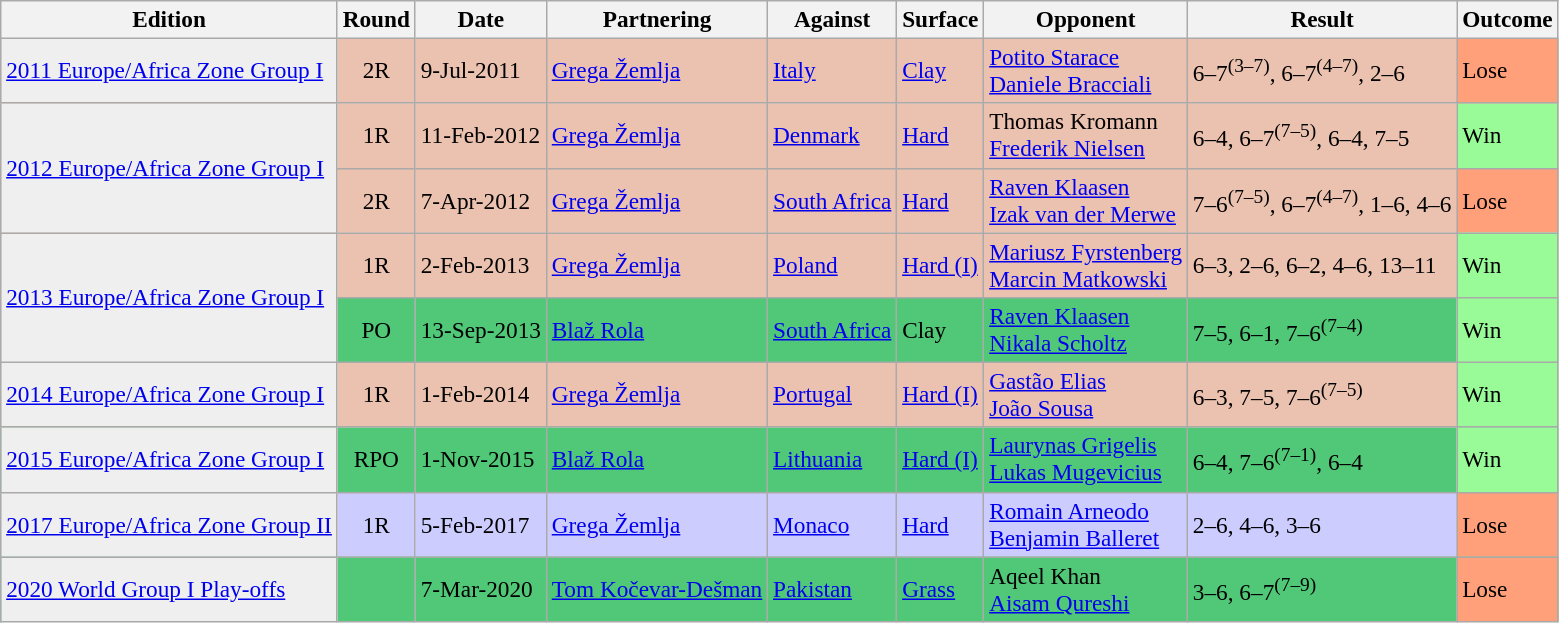<table class=wikitable style=font-size:97%>
<tr>
<th>Edition</th>
<th>Round</th>
<th>Date</th>
<th>Partnering</th>
<th>Against</th>
<th>Surface</th>
<th>Opponent</th>
<th>Result</th>
<th>Outcome</th>
</tr>
<tr bgcolor=EBC2AF>
<td rowspan=1 bgcolor=efefef><a href='#'>2011 Europe/Africa Zone Group I</a></td>
<td align=center>2R</td>
<td>9-Jul-2011</td>
<td rowspan=1><a href='#'>Grega Žemlja</a></td>
<td> <a href='#'>Italy</a></td>
<td><a href='#'>Clay</a></td>
<td><a href='#'>Potito Starace</a><br><a href='#'>Daniele Bracciali</a></td>
<td>6–7<sup>(3–7)</sup>, 6–7<sup>(4–7)</sup>, 2–6</td>
<td bgcolor=FFA07A>Lose</td>
</tr>
<tr bgcolor=EBC2AF>
<td rowspan=2 bgcolor=efefef><a href='#'>2012 Europe/Africa Zone Group I</a></td>
<td align=center>1R</td>
<td>11-Feb-2012</td>
<td rowspan=1><a href='#'>Grega Žemlja</a></td>
<td> <a href='#'>Denmark</a></td>
<td><a href='#'>Hard</a></td>
<td>Thomas Kromann<br><a href='#'>Frederik Nielsen</a></td>
<td>6–4, 6–7<sup>(7–5)</sup>, 6–4, 7–5</td>
<td bgcolor=98FB98>Win</td>
</tr>
<tr bgcolor=EBC2AF>
<td align=center>2R</td>
<td>7-Apr-2012</td>
<td rowspan=1><a href='#'>Grega Žemlja</a></td>
<td> <a href='#'>South Africa</a></td>
<td><a href='#'>Hard</a></td>
<td><a href='#'>Raven Klaasen</a> <br><a href='#'>Izak van der Merwe</a></td>
<td>7–6<sup>(7–5)</sup>, 6–7<sup>(4–7)</sup>, 1–6, 4–6</td>
<td bgcolor=FFA07A>Lose</td>
</tr>
<tr bgcolor=EBC2AF>
<td rowspan=2 bgcolor=efefef><a href='#'>2013 Europe/Africa Zone Group I</a></td>
<td align=center>1R</td>
<td>2-Feb-2013</td>
<td rowspan=1><a href='#'>Grega Žemlja</a></td>
<td> <a href='#'>Poland</a></td>
<td><a href='#'>Hard (I)</a></td>
<td><a href='#'>Mariusz Fyrstenberg</a><br><a href='#'>Marcin Matkowski</a></td>
<td>6–3, 2–6, 6–2, 4–6, 13–11</td>
<td bgcolor=98FB98>Win</td>
</tr>
<tr bgcolor=#50C878>
<td align=center>PO</td>
<td>13-Sep-2013</td>
<td rowspan=1><a href='#'>Blaž Rola</a></td>
<td> <a href='#'>South Africa</a></td>
<td>Clay</td>
<td><a href='#'>Raven Klaasen</a><br><a href='#'>Nikala Scholtz</a></td>
<td>7–5, 6–1, 7–6<sup>(7–4)</sup></td>
<td bgcolor=98FB98>Win</td>
</tr>
<tr bgcolor=EBC2AF>
<td rowspan=1 bgcolor=efefef><a href='#'>2014 Europe/Africa Zone Group I</a></td>
<td align=center>1R</td>
<td>1-Feb-2014</td>
<td rowspan=1><a href='#'>Grega Žemlja</a></td>
<td> <a href='#'>Portugal</a></td>
<td><a href='#'>Hard (I)</a></td>
<td><a href='#'>Gastão Elias</a><br><a href='#'>João Sousa</a></td>
<td>6–3, 7–5, 7–6<sup>(7–5)</sup></td>
<td bgcolor=98FB98>Win</td>
</tr>
<tr bgcolor=#50C878>
<td rowspan=1 bgcolor=efefef><a href='#'>2015 Europe/Africa Zone Group I</a></td>
<td align=center>RPO</td>
<td>1-Nov-2015</td>
<td rowspan=1><a href='#'>Blaž Rola</a></td>
<td> <a href='#'>Lithuania</a></td>
<td><a href='#'>Hard (I)</a></td>
<td><a href='#'>Laurynas Grigelis</a><br><a href='#'>Lukas Mugevicius</a></td>
<td>6–4, 7–6<sup>(7–1)</sup>, 6–4</td>
<td bgcolor=98FB98>Win</td>
</tr>
<tr bgcolor=CCCCFF>
<td bgcolor=efefef><a href='#'>2017 Europe/Africa Zone Group II</a></td>
<td align=center>1R</td>
<td>5-Feb-2017</td>
<td rowspan=1><a href='#'>Grega Žemlja</a></td>
<td> <a href='#'>Monaco</a></td>
<td><a href='#'>Hard</a></td>
<td><a href='#'>Romain Arneodo</a> <br><a href='#'>Benjamin Balleret</a></td>
<td>2–6, 4–6, 3–6</td>
<td bgcolor=FFA07A>Lose</td>
</tr>
<tr bgcolor=50C878>
<td bgcolor=efefef><a href='#'>2020 World Group I Play-offs</a></td>
<td></td>
<td>7-Mar-2020</td>
<td rowspan=1><a href='#'>Tom Kočevar-Dešman</a></td>
<td> <a href='#'>Pakistan</a></td>
<td><a href='#'>Grass</a></td>
<td>Aqeel Khan <br><a href='#'>Aisam Qureshi</a></td>
<td>3–6, 6–7<sup>(7–9)</sup></td>
<td bgcolor=FFA07A>Lose</td>
</tr>
</table>
